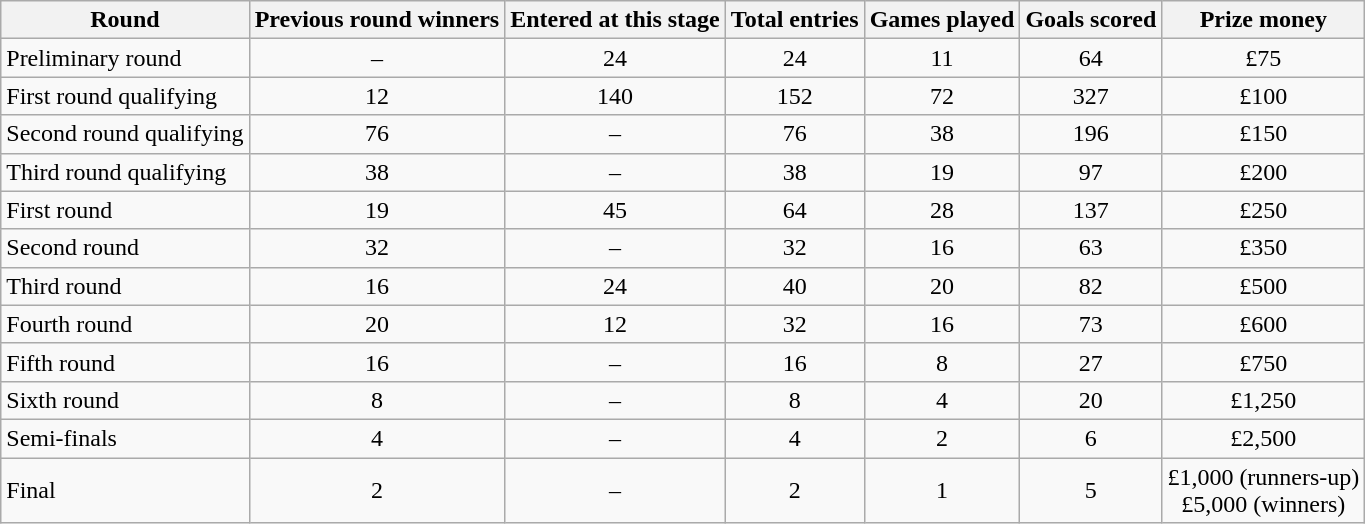<table class="wikitable" style="text-align:center;">
<tr>
<th>Round</th>
<th>Previous round winners</th>
<th>Entered at this stage</th>
<th>Total entries</th>
<th>Games played</th>
<th>Goals scored</th>
<th>Prize money</th>
</tr>
<tr>
<td align="left">Preliminary round</td>
<td>–</td>
<td>24</td>
<td>24</td>
<td>11</td>
<td>64</td>
<td>£75</td>
</tr>
<tr>
<td align="left">First round qualifying</td>
<td>12</td>
<td>140</td>
<td>152</td>
<td>72</td>
<td>327</td>
<td>£100</td>
</tr>
<tr>
<td align="left">Second round qualifying</td>
<td>76</td>
<td>–</td>
<td>76</td>
<td>38</td>
<td>196</td>
<td>£150</td>
</tr>
<tr>
<td align="left">Third round qualifying</td>
<td>38</td>
<td>–</td>
<td>38</td>
<td>19</td>
<td>97</td>
<td>£200</td>
</tr>
<tr>
<td align="left">First round</td>
<td>19</td>
<td>45</td>
<td>64</td>
<td>28</td>
<td>137</td>
<td>£250</td>
</tr>
<tr>
<td align="left">Second round</td>
<td>32</td>
<td>–</td>
<td>32</td>
<td>16</td>
<td>63</td>
<td>£350</td>
</tr>
<tr>
<td align="left">Third round</td>
<td>16</td>
<td>24</td>
<td>40</td>
<td>20</td>
<td>82</td>
<td>£500</td>
</tr>
<tr>
<td align="left">Fourth round</td>
<td>20</td>
<td>12</td>
<td>32</td>
<td>16</td>
<td>73</td>
<td>£600</td>
</tr>
<tr>
<td align="left">Fifth round</td>
<td>16</td>
<td>–</td>
<td>16</td>
<td>8</td>
<td>27</td>
<td>£750</td>
</tr>
<tr>
<td align="left">Sixth round</td>
<td>8</td>
<td>–</td>
<td>8</td>
<td>4</td>
<td>20</td>
<td>£1,250</td>
</tr>
<tr>
<td align="left">Semi-finals</td>
<td>4</td>
<td>–</td>
<td>4</td>
<td>2</td>
<td>6</td>
<td>£2,500</td>
</tr>
<tr>
<td align="left">Final</td>
<td>2</td>
<td>–</td>
<td>2</td>
<td>1</td>
<td>5</td>
<td>£1,000 (runners-up)<br>£5,000 (winners)</td>
</tr>
</table>
